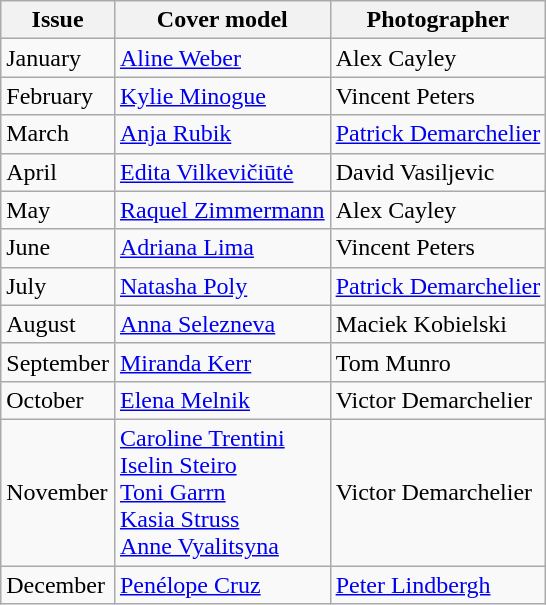<table class="wikitable">
<tr>
<th>Issue</th>
<th>Cover model</th>
<th>Photographer</th>
</tr>
<tr>
<td>January</td>
<td><a href='#'>Aline Weber</a></td>
<td>Alex Cayley</td>
</tr>
<tr>
<td>February</td>
<td><a href='#'>Kylie Minogue</a></td>
<td>Vincent Peters</td>
</tr>
<tr>
<td>March</td>
<td><a href='#'>Anja Rubik</a></td>
<td><a href='#'>Patrick Demarchelier</a></td>
</tr>
<tr>
<td>April</td>
<td><a href='#'>Edita Vilkevičiūtė</a></td>
<td>David Vasiljevic</td>
</tr>
<tr>
<td>May</td>
<td><a href='#'>Raquel Zimmermann</a></td>
<td>Alex Cayley</td>
</tr>
<tr>
<td>June</td>
<td><a href='#'>Adriana Lima</a></td>
<td>Vincent Peters</td>
</tr>
<tr>
<td>July</td>
<td><a href='#'>Natasha Poly</a></td>
<td><a href='#'>Patrick Demarchelier</a></td>
</tr>
<tr>
<td>August</td>
<td><a href='#'>Anna Selezneva</a></td>
<td>Maciek Kobielski</td>
</tr>
<tr>
<td>September</td>
<td><a href='#'>Miranda Kerr</a></td>
<td>Tom Munro</td>
</tr>
<tr>
<td>October</td>
<td><a href='#'>Elena Melnik</a></td>
<td>Victor Demarchelier</td>
</tr>
<tr>
<td>November</td>
<td><a href='#'>Caroline Trentini</a><br><a href='#'>Iselin Steiro</a><br><a href='#'>Toni Garrn</a><br><a href='#'>Kasia Struss</a><br><a href='#'>Anne Vyalitsyna</a></td>
<td>Victor Demarchelier</td>
</tr>
<tr>
<td>December</td>
<td><a href='#'>Penélope Cruz</a></td>
<td><a href='#'>Peter Lindbergh</a></td>
</tr>
</table>
